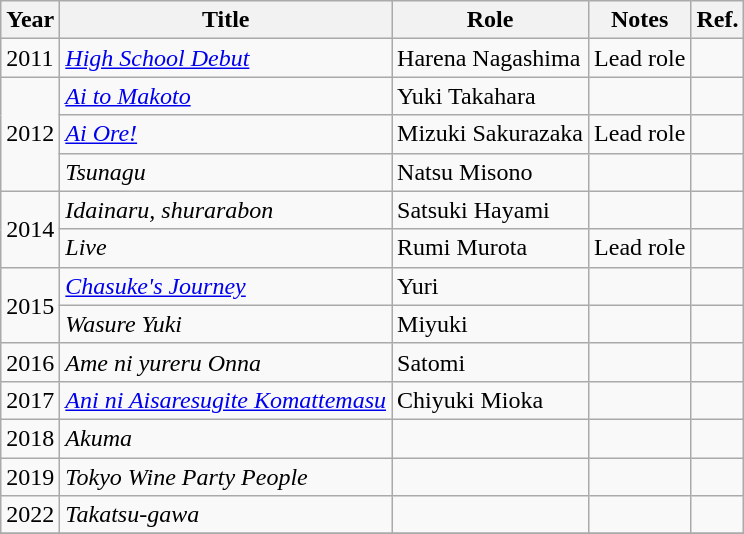<table class="wikitable">
<tr>
<th>Year</th>
<th>Title</th>
<th>Role</th>
<th>Notes</th>
<th>Ref.</th>
</tr>
<tr>
<td>2011</td>
<td><em><a href='#'>High School Debut</a></em></td>
<td>Harena Nagashima</td>
<td>Lead role</td>
<td></td>
</tr>
<tr>
<td rowspan="3">2012</td>
<td><em><a href='#'>Ai to Makoto</a></em></td>
<td>Yuki Takahara</td>
<td></td>
<td></td>
</tr>
<tr>
<td><em><a href='#'>Ai Ore!</a></em></td>
<td>Mizuki Sakurazaka</td>
<td>Lead role</td>
<td></td>
</tr>
<tr>
<td><em>Tsunagu</em></td>
<td>Natsu Misono</td>
<td></td>
<td></td>
</tr>
<tr>
<td rowspan="2">2014</td>
<td><em>Idainaru, shurarabon</em></td>
<td>Satsuki Hayami</td>
<td></td>
<td></td>
</tr>
<tr>
<td><em>Live</em></td>
<td>Rumi Murota</td>
<td>Lead role</td>
<td></td>
</tr>
<tr>
<td rowspan="2">2015</td>
<td><em><a href='#'>Chasuke's Journey</a></em></td>
<td>Yuri</td>
<td></td>
<td></td>
</tr>
<tr>
<td><em>Wasure Yuki</em></td>
<td>Miyuki</td>
<td></td>
<td></td>
</tr>
<tr>
<td>2016</td>
<td><em>Ame ni yureru Onna</em></td>
<td>Satomi</td>
<td></td>
<td></td>
</tr>
<tr>
<td>2017</td>
<td><em><a href='#'>Ani ni Aisaresugite Komattemasu</a></em></td>
<td>Chiyuki Mioka</td>
<td></td>
<td></td>
</tr>
<tr>
<td>2018</td>
<td><em>Akuma</em></td>
<td></td>
<td></td>
<td></td>
</tr>
<tr>
<td>2019</td>
<td><em>Tokyo Wine Party People</em></td>
<td></td>
<td></td>
<td></td>
</tr>
<tr>
<td>2022</td>
<td><em>Takatsu-gawa</em></td>
<td></td>
<td></td>
<td></td>
</tr>
<tr>
</tr>
</table>
